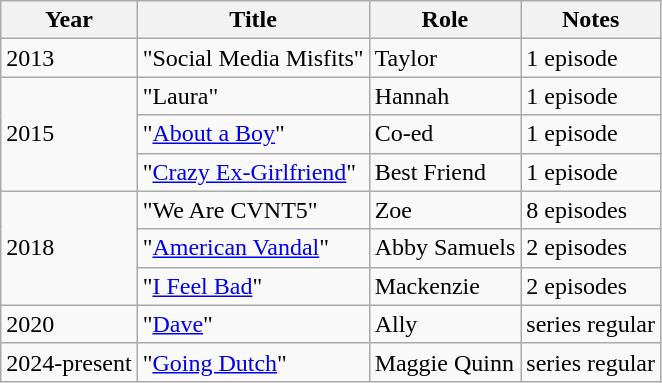<table class="wikitable sortable">
<tr>
<th>Year</th>
<th>Title</th>
<th>Role</th>
<th>Notes</th>
</tr>
<tr>
<td>2013</td>
<td>"Social Media Misfits"</td>
<td>Taylor</td>
<td>1 episode</td>
</tr>
<tr>
<td rowspan=3>2015</td>
<td>"Laura"</td>
<td>Hannah</td>
<td>1 episode</td>
</tr>
<tr>
<td>"<a href='#'>About a Boy</a>"</td>
<td>Co-ed</td>
<td>1 episode</td>
</tr>
<tr>
<td>"<a href='#'>Crazy Ex-Girlfriend</a>"</td>
<td>Best Friend</td>
<td>1 episode</td>
</tr>
<tr>
<td rowspan=3>2018</td>
<td>"We Are CVNT5"</td>
<td>Zoe</td>
<td>8 episodes</td>
</tr>
<tr>
<td>"<a href='#'>American Vandal</a>"</td>
<td>Abby Samuels</td>
<td>2 episodes</td>
</tr>
<tr>
<td>"<a href='#'>I Feel Bad</a>"</td>
<td>Mackenzie</td>
<td>2 episodes</td>
</tr>
<tr>
<td>2020</td>
<td>"<a href='#'>Dave</a>" </td>
<td>Ally</td>
<td>series regular</td>
</tr>
<tr>
<td>2024-present</td>
<td>"<a href='#'>Going Dutch</a>"</td>
<td>Maggie Quinn</td>
<td>series regular</td>
</tr>
</table>
